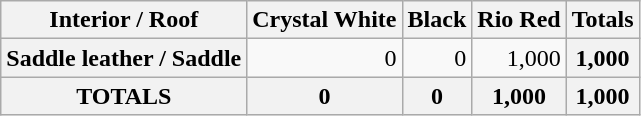<table class=wikitable>
<tr>
<th>Interior / Roof</th>
<th>Crystal White</th>
<th>Black</th>
<th>Rio Red</th>
<th>Totals</th>
</tr>
<tr>
<th>Saddle leather / Saddle</th>
<td align=right>0</td>
<td align=right>0</td>
<td align=right>1,000</td>
<th>1,000</th>
</tr>
<tr>
<th>TOTALS</th>
<th>0</th>
<th>0</th>
<th>1,000</th>
<th>1,000</th>
</tr>
</table>
